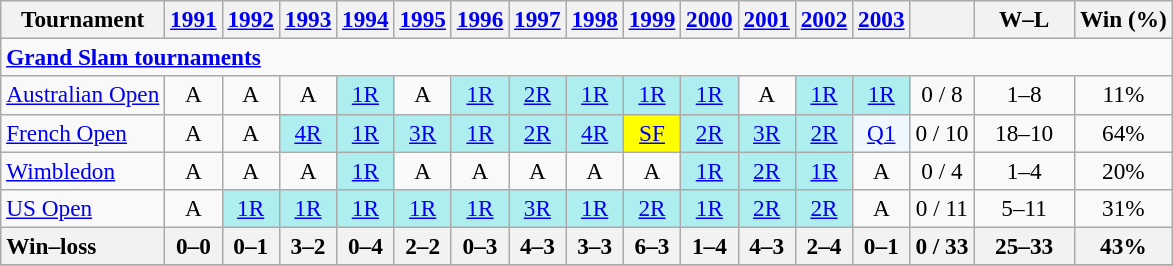<table class=wikitable style=text-align:center;font-size:97%>
<tr>
<th>Tournament</th>
<th><a href='#'>1991</a></th>
<th><a href='#'>1992</a></th>
<th><a href='#'>1993</a></th>
<th><a href='#'>1994</a></th>
<th><a href='#'>1995</a></th>
<th><a href='#'>1996</a></th>
<th><a href='#'>1997</a></th>
<th><a href='#'>1998</a></th>
<th><a href='#'>1999</a></th>
<th><a href='#'>2000</a></th>
<th><a href='#'>2001</a></th>
<th><a href='#'>2002</a></th>
<th><a href='#'>2003</a></th>
<th></th>
<th width=60>W–L</th>
<th>Win (%)</th>
</tr>
<tr>
<td colspan=17 align=left><strong><a href='#'>Grand Slam tournaments</a></strong></td>
</tr>
<tr>
<td align=left><a href='#'>Australian Open</a></td>
<td>A</td>
<td>A</td>
<td>A</td>
<td bgcolor=afeeee><a href='#'>1R</a></td>
<td>A</td>
<td bgcolor=afeeee><a href='#'>1R</a></td>
<td bgcolor=afeeee><a href='#'>2R</a></td>
<td bgcolor=afeeee><a href='#'>1R</a></td>
<td bgcolor=afeeee><a href='#'>1R</a></td>
<td bgcolor=afeeee><a href='#'>1R</a></td>
<td>A</td>
<td bgcolor=afeeee><a href='#'>1R</a></td>
<td bgcolor=afeeee><a href='#'>1R</a></td>
<td>0 / 8</td>
<td>1–8</td>
<td>11%</td>
</tr>
<tr>
<td align=left><a href='#'>French Open</a></td>
<td>A</td>
<td>A</td>
<td bgcolor=afeeee><a href='#'>4R</a></td>
<td bgcolor=afeeee><a href='#'>1R</a></td>
<td bgcolor=afeeee><a href='#'>3R</a></td>
<td bgcolor=afeeee><a href='#'>1R</a></td>
<td bgcolor=afeeee><a href='#'>2R</a></td>
<td bgcolor=afeeee><a href='#'>4R</a></td>
<td bgcolor=yellow><a href='#'>SF</a></td>
<td bgcolor=afeeee><a href='#'>2R</a></td>
<td bgcolor=afeeee><a href='#'>3R</a></td>
<td bgcolor=afeeee><a href='#'>2R</a></td>
<td bgcolor=f0f8ff><a href='#'>Q1</a></td>
<td>0 / 10</td>
<td>18–10</td>
<td>64%</td>
</tr>
<tr>
<td align=left><a href='#'>Wimbledon</a></td>
<td>A</td>
<td>A</td>
<td>A</td>
<td bgcolor=afeeee><a href='#'>1R</a></td>
<td>A</td>
<td>A</td>
<td>A</td>
<td>A</td>
<td>A</td>
<td bgcolor=afeeee><a href='#'>1R</a></td>
<td bgcolor=afeeee><a href='#'>2R</a></td>
<td bgcolor=afeeee><a href='#'>1R</a></td>
<td>A</td>
<td>0 / 4</td>
<td>1–4</td>
<td>20%</td>
</tr>
<tr>
<td align=left><a href='#'>US Open</a></td>
<td>A</td>
<td bgcolor=afeeee><a href='#'>1R</a></td>
<td bgcolor=afeeee><a href='#'>1R</a></td>
<td bgcolor=afeeee><a href='#'>1R</a></td>
<td bgcolor=afeeee><a href='#'>1R</a></td>
<td bgcolor=afeeee><a href='#'>1R</a></td>
<td bgcolor=afeeee><a href='#'>3R</a></td>
<td bgcolor=afeeee><a href='#'>1R</a></td>
<td bgcolor=afeeee><a href='#'>2R</a></td>
<td bgcolor=afeeee><a href='#'>1R</a></td>
<td bgcolor=afeeee><a href='#'>2R</a></td>
<td bgcolor=afeeee><a href='#'>2R</a></td>
<td>A</td>
<td>0 / 11</td>
<td>5–11</td>
<td>31%</td>
</tr>
<tr>
<th style=text-align:left>Win–loss</th>
<th>0–0</th>
<th>0–1</th>
<th>3–2</th>
<th>0–4</th>
<th>2–2</th>
<th>0–3</th>
<th>4–3</th>
<th>3–3</th>
<th>6–3</th>
<th>1–4</th>
<th>4–3</th>
<th>2–4</th>
<th>0–1</th>
<th>0 / 33</th>
<th>25–33</th>
<th>43%</th>
</tr>
<tr>
</tr>
</table>
